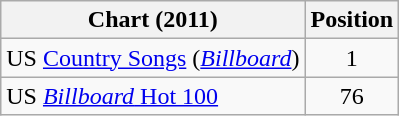<table class="wikitable sortable">
<tr>
<th scope="col">Chart (2011)</th>
<th scope="col">Position</th>
</tr>
<tr>
<td>US <a href='#'>Country Songs</a> (<em><a href='#'>Billboard</a></em>)</td>
<td align="center">1</td>
</tr>
<tr>
<td>US <a href='#'><em>Billboard</em> Hot 100</a></td>
<td align="center">76</td>
</tr>
</table>
